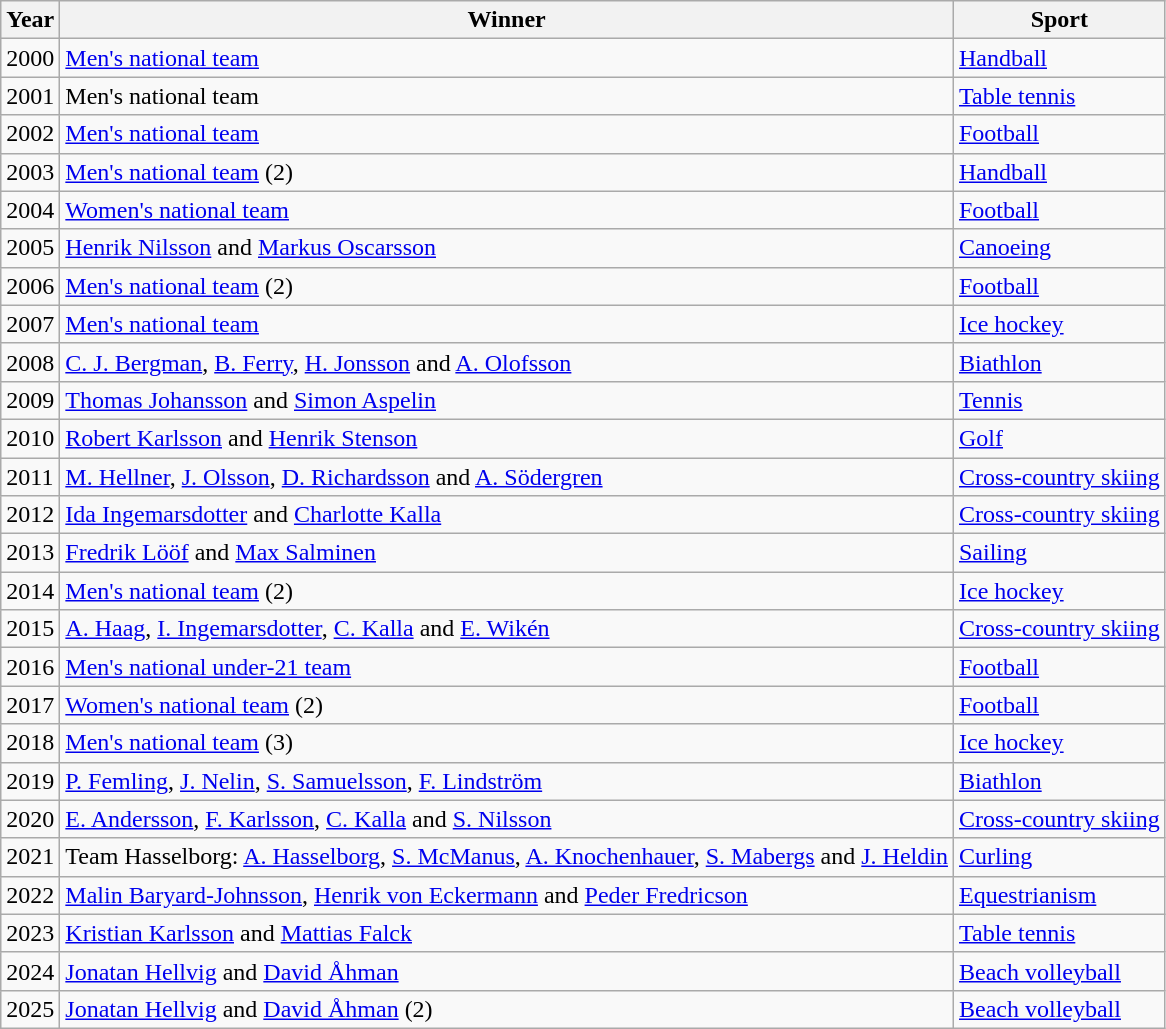<table class="wikitable">
<tr>
<th>Year</th>
<th>Winner</th>
<th>Sport</th>
</tr>
<tr>
<td>2000</td>
<td><a href='#'>Men's national team</a></td>
<td><a href='#'>Handball</a></td>
</tr>
<tr>
<td>2001</td>
<td>Men's national team</td>
<td><a href='#'>Table tennis</a></td>
</tr>
<tr>
<td>2002</td>
<td><a href='#'>Men's national team</a></td>
<td><a href='#'>Football</a></td>
</tr>
<tr>
<td>2003</td>
<td><a href='#'>Men's national team</a> (2)</td>
<td><a href='#'>Handball</a></td>
</tr>
<tr>
<td>2004</td>
<td><a href='#'>Women's national team</a></td>
<td><a href='#'>Football</a></td>
</tr>
<tr>
<td>2005</td>
<td><a href='#'>Henrik Nilsson</a> and <a href='#'>Markus Oscarsson</a></td>
<td><a href='#'>Canoeing</a></td>
</tr>
<tr>
<td>2006</td>
<td><a href='#'>Men's national team</a> (2)</td>
<td><a href='#'>Football</a></td>
</tr>
<tr>
<td>2007</td>
<td><a href='#'>Men's national team</a></td>
<td><a href='#'>Ice hockey</a></td>
</tr>
<tr>
<td>2008</td>
<td><a href='#'>C. J. Bergman</a>, <a href='#'>B. Ferry</a>, <a href='#'>H. Jonsson</a> and <a href='#'>A. Olofsson</a></td>
<td><a href='#'>Biathlon</a></td>
</tr>
<tr>
<td>2009</td>
<td><a href='#'>Thomas Johansson</a> and <a href='#'>Simon Aspelin</a></td>
<td><a href='#'>Tennis</a></td>
</tr>
<tr>
<td>2010</td>
<td><a href='#'>Robert Karlsson</a> and <a href='#'>Henrik Stenson</a></td>
<td><a href='#'>Golf</a></td>
</tr>
<tr>
<td>2011</td>
<td><a href='#'>M. Hellner</a>, <a href='#'>J. Olsson</a>, <a href='#'>D. Richardsson</a> and <a href='#'>A. Södergren</a></td>
<td><a href='#'>Cross-country skiing</a></td>
</tr>
<tr>
<td>2012</td>
<td><a href='#'>Ida Ingemarsdotter</a> and <a href='#'>Charlotte Kalla</a></td>
<td><a href='#'>Cross-country skiing</a></td>
</tr>
<tr>
<td>2013</td>
<td><a href='#'>Fredrik Lööf</a> and <a href='#'>Max Salminen</a></td>
<td><a href='#'>Sailing</a></td>
</tr>
<tr>
<td>2014</td>
<td><a href='#'>Men's national team</a> (2)</td>
<td><a href='#'>Ice hockey</a></td>
</tr>
<tr>
<td>2015</td>
<td><a href='#'>A. Haag</a>, <a href='#'>I. Ingemarsdotter</a>, <a href='#'>C. Kalla</a> and <a href='#'>E. Wikén</a></td>
<td><a href='#'>Cross-country skiing</a></td>
</tr>
<tr>
<td>2016</td>
<td><a href='#'>Men's national under-21 team</a></td>
<td><a href='#'>Football</a></td>
</tr>
<tr>
<td>2017</td>
<td><a href='#'>Women's national team</a> (2)</td>
<td><a href='#'>Football</a></td>
</tr>
<tr>
<td>2018</td>
<td><a href='#'>Men's national team</a> (3)</td>
<td><a href='#'>Ice hockey</a></td>
</tr>
<tr>
<td>2019</td>
<td><a href='#'>P. Femling</a>, <a href='#'>J. Nelin</a>, <a href='#'>S. Samuelsson</a>, <a href='#'>F. Lindström</a></td>
<td><a href='#'>Biathlon</a></td>
</tr>
<tr>
<td>2020</td>
<td><a href='#'>E. Andersson</a>, <a href='#'>F. Karlsson</a>, <a href='#'>C. Kalla</a> and <a href='#'>S. Nilsson</a></td>
<td><a href='#'>Cross-country skiing</a></td>
</tr>
<tr>
<td>2021</td>
<td>Team Hasselborg: <a href='#'>A. Hasselborg</a>, <a href='#'>S. McManus</a>, <a href='#'>A. Knochenhauer</a>, <a href='#'>S. Mabergs</a> and <a href='#'>J. Heldin</a></td>
<td><a href='#'>Curling</a></td>
</tr>
<tr>
<td>2022</td>
<td><a href='#'>Malin Baryard-Johnsson</a>, <a href='#'>Henrik von Eckermann</a> and <a href='#'>Peder Fredricson</a></td>
<td><a href='#'>Equestrianism</a></td>
</tr>
<tr>
<td>2023</td>
<td><a href='#'>Kristian Karlsson</a> and <a href='#'>Mattias Falck</a></td>
<td><a href='#'>Table tennis</a></td>
</tr>
<tr>
<td>2024</td>
<td><a href='#'>Jonatan Hellvig</a> and <a href='#'>David Åhman</a></td>
<td><a href='#'>Beach volleyball</a></td>
</tr>
<tr>
<td>2025</td>
<td><a href='#'>Jonatan Hellvig</a> and <a href='#'>David Åhman</a> (2)</td>
<td><a href='#'>Beach volleyball</a></td>
</tr>
</table>
